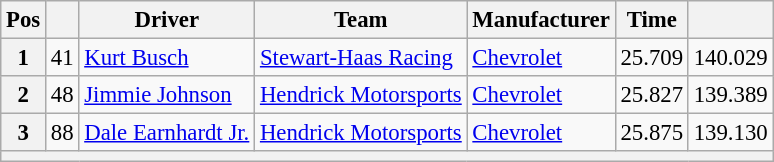<table class="wikitable" style="font-size:95%">
<tr>
<th>Pos</th>
<th></th>
<th>Driver</th>
<th>Team</th>
<th>Manufacturer</th>
<th>Time</th>
<th></th>
</tr>
<tr>
<th>1</th>
<td>41</td>
<td><a href='#'>Kurt Busch</a></td>
<td><a href='#'>Stewart-Haas Racing</a></td>
<td><a href='#'>Chevrolet</a></td>
<td>25.709</td>
<td>140.029</td>
</tr>
<tr>
<th>2</th>
<td>48</td>
<td><a href='#'>Jimmie Johnson</a></td>
<td><a href='#'>Hendrick Motorsports</a></td>
<td><a href='#'>Chevrolet</a></td>
<td>25.827</td>
<td>139.389</td>
</tr>
<tr>
<th>3</th>
<td>88</td>
<td><a href='#'>Dale Earnhardt Jr.</a></td>
<td><a href='#'>Hendrick Motorsports</a></td>
<td><a href='#'>Chevrolet</a></td>
<td>25.875</td>
<td>139.130</td>
</tr>
<tr>
<th colspan="7"></th>
</tr>
</table>
